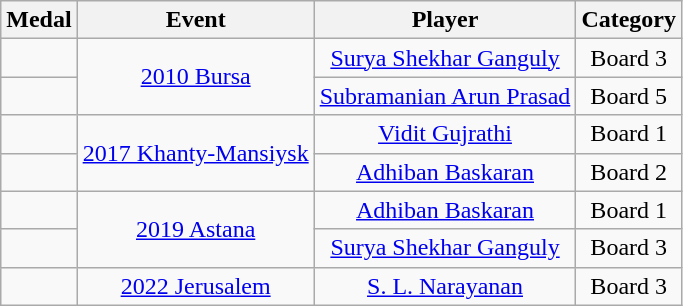<table class="wikitable sortable" style="text-align:center">
<tr>
<th>Medal</th>
<th>Event</th>
<th>Player</th>
<th>Category</th>
</tr>
<tr>
<td></td>
<td rowspan=2><a href='#'>2010 Bursa</a></td>
<td><a href='#'>Surya Shekhar Ganguly</a></td>
<td>Board 3</td>
</tr>
<tr>
<td></td>
<td><a href='#'>Subramanian Arun Prasad</a></td>
<td>Board 5</td>
</tr>
<tr>
<td></td>
<td rowspan=2><a href='#'>2017 Khanty-Mansiysk</a></td>
<td><a href='#'>Vidit Gujrathi</a></td>
<td>Board 1</td>
</tr>
<tr>
<td></td>
<td><a href='#'>Adhiban Baskaran</a></td>
<td>Board 2</td>
</tr>
<tr>
<td></td>
<td rowspan=2><a href='#'>2019 Astana</a></td>
<td><a href='#'>Adhiban Baskaran</a></td>
<td>Board 1</td>
</tr>
<tr>
<td></td>
<td><a href='#'>Surya Shekhar Ganguly</a></td>
<td>Board 3</td>
</tr>
<tr>
<td></td>
<td><a href='#'>2022 Jerusalem</a></td>
<td><a href='#'>S. L. Narayanan</a></td>
<td>Board 3</td>
</tr>
</table>
